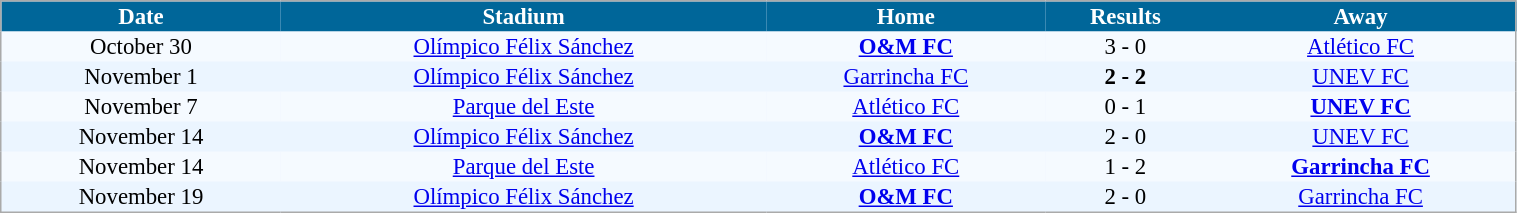<table cellspacing="0" style="background: #EBF5FF; border: 1px #aaa solid; border-collapse: collapse; font-size: 95%;" width=80%>
<tr bgcolor=#006699 style="color:white;">
<th>Date</th>
<th>Stadium</th>
<th>Home</th>
<th>Results</th>
<th>Away</th>
</tr>
<tr bgcolor=#F5FAFF>
<td align=center>October 30</td>
<td align=center><a href='#'>Olímpico Félix Sánchez</a></td>
<td align=center><strong><a href='#'>O&M FC</a></strong></td>
<td align=center>3 - 0</td>
<td align=center><a href='#'>Atlético FC</a></td>
</tr>
<tr bgcolor=>
<td align=center>November 1</td>
<td align=center><a href='#'>Olímpico Félix Sánchez</a></td>
<td align=center><a href='#'>Garrincha FC</a></td>
<td align=center><strong>2 - 2</strong></td>
<td align=center><a href='#'>UNEV FC</a></td>
</tr>
<tr bgcolor=#F5FAFF>
<td align=center>November 7</td>
<td align=center><a href='#'>Parque del Este</a></td>
<td align=center><a href='#'>Atlético FC</a></td>
<td align=center>0 - 1</td>
<td align=center><strong><a href='#'>UNEV FC</a></strong></td>
</tr>
<tr bgcolor=>
<td align=center>November 14</td>
<td align=center><a href='#'>Olímpico Félix Sánchez</a></td>
<td align=center><strong><a href='#'>O&M FC</a></strong></td>
<td align=center>2 - 0</td>
<td align=center><a href='#'>UNEV FC</a></td>
</tr>
<tr bgcolor=#F5FAFF>
<td align=center>November 14</td>
<td align=center><a href='#'>Parque del Este</a></td>
<td align=center><a href='#'>Atlético FC</a></td>
<td align=center>1 - 2</td>
<td align=center><strong><a href='#'>Garrincha FC</a></strong></td>
</tr>
<tr bgcolor=>
<td align=center>November 19</td>
<td align=center><a href='#'>Olímpico Félix Sánchez</a></td>
<td align=center><strong><a href='#'>O&M FC</a></strong></td>
<td align=center>2 - 0</td>
<td align=center><a href='#'>Garrincha FC</a></td>
</tr>
</table>
